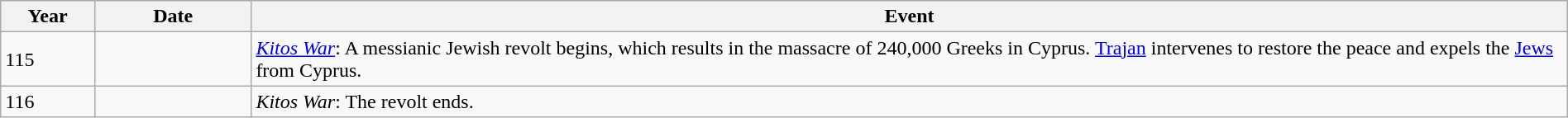<table class="wikitable" width="100%">
<tr>
<th style="width:6%">Year</th>
<th style="width:10%">Date</th>
<th>Event</th>
</tr>
<tr>
<td>115</td>
<td></td>
<td><em><a href='#'>Kitos War</a></em>: A messianic Jewish revolt begins, which results in the massacre of 240,000 Greeks in Cyprus. <a href='#'>Trajan</a> intervenes to restore the peace and expels the <a href='#'>Jews</a> from Cyprus.</td>
</tr>
<tr>
<td>116</td>
<td></td>
<td><em>Kitos War</em>: The revolt ends.</td>
</tr>
</table>
